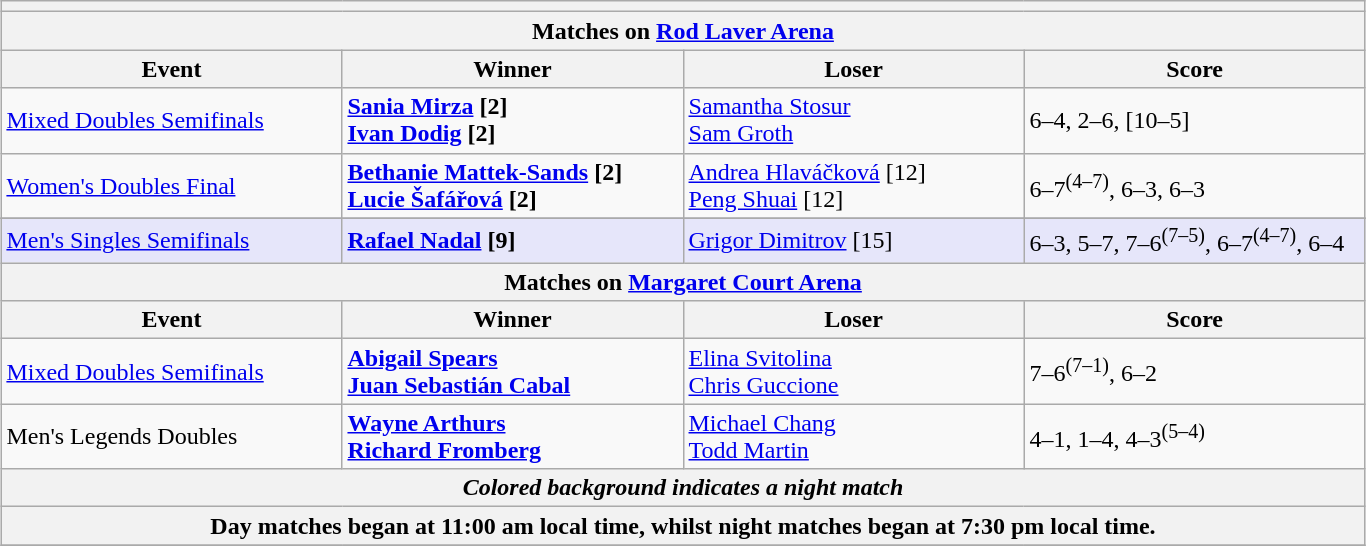<table class="wikitable collapsible uncollapsed" style="margin:1em auto;">
<tr>
<th colspan=4></th>
</tr>
<tr>
<th colspan=4><strong>Matches on <a href='#'>Rod Laver Arena</a></strong></th>
</tr>
<tr>
<th style="width:220px;">Event</th>
<th style="width:220px;">Winner</th>
<th style="width:220px;">Loser</th>
<th style="width:220px;">Score</th>
</tr>
<tr>
<td><a href='#'>Mixed Doubles Semifinals</a></td>
<td><strong> <a href='#'>Sania Mirza</a> [2]<br>  <a href='#'>Ivan Dodig</a> [2]</strong></td>
<td> <a href='#'>Samantha Stosur</a> <br>  <a href='#'>Sam Groth</a></td>
<td>6–4, 2–6, [10–5]</td>
</tr>
<tr>
<td><a href='#'>Women's Doubles Final</a></td>
<td><strong> <a href='#'>Bethanie Mattek-Sands</a> [2]<br> <a href='#'>Lucie Šafářová</a> [2]</strong></td>
<td> <a href='#'>Andrea Hlaváčková</a> [12]<br> <a href='#'>Peng Shuai</a> [12]</td>
<td>6–7<sup>(4–7)</sup>, 6–3, 6–3</td>
</tr>
<tr>
</tr>
<tr bgcolor="lavender">
<td><a href='#'>Men's Singles Semifinals</a></td>
<td><strong> <a href='#'>Rafael Nadal</a> [9]</strong></td>
<td> <a href='#'>Grigor Dimitrov</a> [15]</td>
<td>6–3, 5–7, 7–6<sup>(7–5)</sup>, 6–7<sup>(4–7)</sup>, 6–4</td>
</tr>
<tr>
<th colspan=4><strong>Matches on <a href='#'>Margaret Court Arena</a></strong></th>
</tr>
<tr>
<th style="width:220px;">Event</th>
<th style="width:220px;">Winner</th>
<th style="width:220px;">Loser</th>
<th style="width:220px;">Score</th>
</tr>
<tr>
<td><a href='#'>Mixed Doubles Semifinals</a></td>
<td><strong> <a href='#'>Abigail Spears</a><br> <a href='#'>Juan Sebastián Cabal</a></strong></td>
<td> <a href='#'>Elina Svitolina</a><br> <a href='#'>Chris Guccione</a></td>
<td>7–6<sup>(7–1)</sup>, 6–2</td>
</tr>
<tr>
<td>Men's Legends Doubles</td>
<td><strong> <a href='#'>Wayne Arthurs</a><br> <a href='#'>Richard Fromberg</a></strong></td>
<td> <a href='#'>Michael Chang</a><br> <a href='#'>Todd Martin</a></td>
<td>4–1, 1–4, 4–3<sup>(5–4)</sup></td>
</tr>
<tr>
<th colspan=4><em>Colored background indicates a night match</em></th>
</tr>
<tr>
<th colspan=4>Day matches began at 11:00 am local time, whilst night matches began at 7:30 pm local time.</th>
</tr>
<tr>
</tr>
</table>
